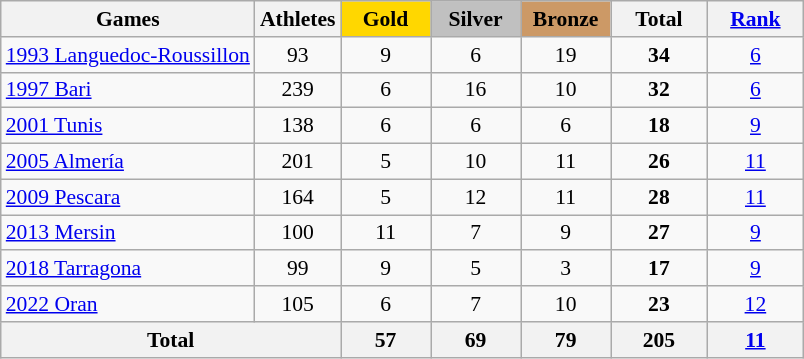<table class="wikitable" style="text-align:center; font-size:90%;">
<tr>
<th>Games</th>
<th>Athletes</th>
<td style="background:gold; width:3.7em; font-weight:bold;">Gold</td>
<td style="background:silver; width:3.7em; font-weight:bold;">Silver</td>
<td style="background:#cc9966; width:3.7em; font-weight:bold;">Bronze</td>
<th style="width:4em; font-weight:bold;">Total</th>
<th style="width:4em; font-weight:bold;"><a href='#'>Rank</a></th>
</tr>
<tr>
<td align=left> <a href='#'>1993 Languedoc-Roussillon</a></td>
<td>93</td>
<td>9</td>
<td>6</td>
<td>19</td>
<td><strong>34</strong></td>
<td><a href='#'>6</a></td>
</tr>
<tr>
<td align=left> <a href='#'>1997 Bari</a></td>
<td>239</td>
<td>6</td>
<td>16</td>
<td>10</td>
<td><strong>32</strong></td>
<td><a href='#'>6</a></td>
</tr>
<tr>
<td align=left> <a href='#'>2001 Tunis</a></td>
<td>138</td>
<td>6</td>
<td>6</td>
<td>6</td>
<td><strong>18</strong></td>
<td><a href='#'>9</a></td>
</tr>
<tr>
<td align=left> <a href='#'>2005 Almería</a></td>
<td>201</td>
<td>5</td>
<td>10</td>
<td>11</td>
<td><strong>26</strong></td>
<td><a href='#'>11</a></td>
</tr>
<tr>
<td align=left> <a href='#'>2009 Pescara</a></td>
<td>164</td>
<td>5</td>
<td>12</td>
<td>11</td>
<td><strong>28</strong></td>
<td><a href='#'>11</a></td>
</tr>
<tr>
<td align=left> <a href='#'>2013 Mersin</a></td>
<td>100</td>
<td>11</td>
<td>7</td>
<td>9</td>
<td><strong>27</strong></td>
<td><a href='#'>9</a></td>
</tr>
<tr>
<td align=left> <a href='#'>2018 Tarragona</a></td>
<td>99</td>
<td>9</td>
<td>5</td>
<td>3</td>
<td><strong>17</strong></td>
<td><a href='#'>9</a></td>
</tr>
<tr>
<td align=left> <a href='#'>2022 Oran</a></td>
<td>105</td>
<td>6</td>
<td>7</td>
<td>10</td>
<td><strong>23</strong></td>
<td><a href='#'>12</a></td>
</tr>
<tr>
<th colspan=2>Total</th>
<th>57</th>
<th>69</th>
<th>79</th>
<th>205</th>
<th><a href='#'>11</a></th>
</tr>
</table>
